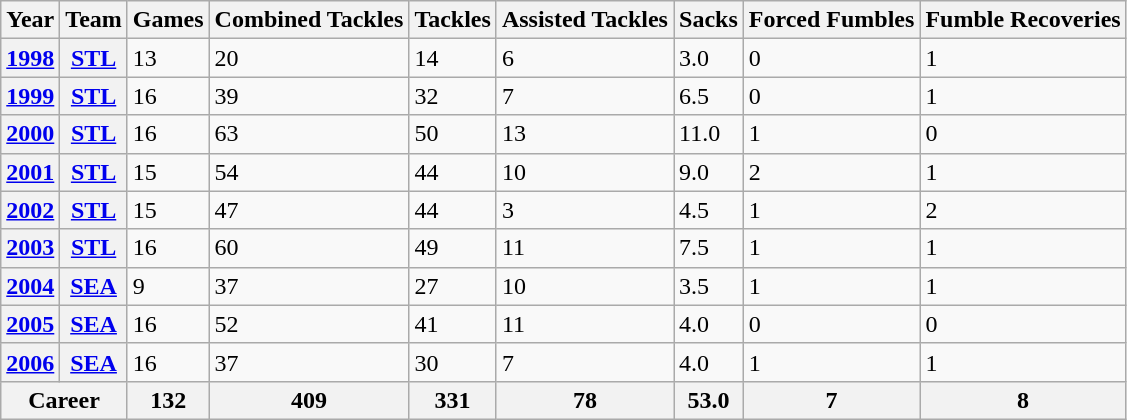<table class="wikitable">
<tr>
<th>Year</th>
<th>Team</th>
<th>Games</th>
<th>Combined Tackles</th>
<th>Tackles</th>
<th>Assisted Tackles</th>
<th>Sacks</th>
<th>Forced Fumbles</th>
<th>Fumble Recoveries</th>
</tr>
<tr>
<th><a href='#'>1998</a></th>
<th><a href='#'>STL</a></th>
<td>13</td>
<td>20</td>
<td>14</td>
<td>6</td>
<td>3.0</td>
<td>0</td>
<td>1</td>
</tr>
<tr>
<th><a href='#'>1999</a></th>
<th><a href='#'>STL</a></th>
<td>16</td>
<td>39</td>
<td>32</td>
<td>7</td>
<td>6.5</td>
<td>0</td>
<td>1</td>
</tr>
<tr>
<th><a href='#'>2000</a></th>
<th><a href='#'>STL</a></th>
<td>16</td>
<td>63</td>
<td>50</td>
<td>13</td>
<td>11.0</td>
<td>1</td>
<td>0</td>
</tr>
<tr>
<th><a href='#'>2001</a></th>
<th><a href='#'>STL</a></th>
<td>15</td>
<td>54</td>
<td>44</td>
<td>10</td>
<td>9.0</td>
<td>2</td>
<td>1</td>
</tr>
<tr>
<th><a href='#'>2002</a></th>
<th><a href='#'>STL</a></th>
<td>15</td>
<td>47</td>
<td>44</td>
<td>3</td>
<td>4.5</td>
<td>1</td>
<td>2</td>
</tr>
<tr>
<th><a href='#'>2003</a></th>
<th><a href='#'>STL</a></th>
<td>16</td>
<td>60</td>
<td>49</td>
<td>11</td>
<td>7.5</td>
<td>1</td>
<td>1</td>
</tr>
<tr>
<th><a href='#'>2004</a></th>
<th><a href='#'>SEA</a></th>
<td>9</td>
<td>37</td>
<td>27</td>
<td>10</td>
<td>3.5</td>
<td>1</td>
<td>1</td>
</tr>
<tr>
<th><a href='#'>2005</a></th>
<th><a href='#'>SEA</a></th>
<td>16</td>
<td>52</td>
<td>41</td>
<td>11</td>
<td>4.0</td>
<td>0</td>
<td>0</td>
</tr>
<tr>
<th><a href='#'>2006</a></th>
<th><a href='#'>SEA</a></th>
<td>16</td>
<td>37</td>
<td>30</td>
<td>7</td>
<td>4.0</td>
<td>1</td>
<td>1</td>
</tr>
<tr>
<th colspan="2">Career</th>
<th>132</th>
<th>409</th>
<th>331</th>
<th>78</th>
<th>53.0</th>
<th>7</th>
<th>8</th>
</tr>
</table>
